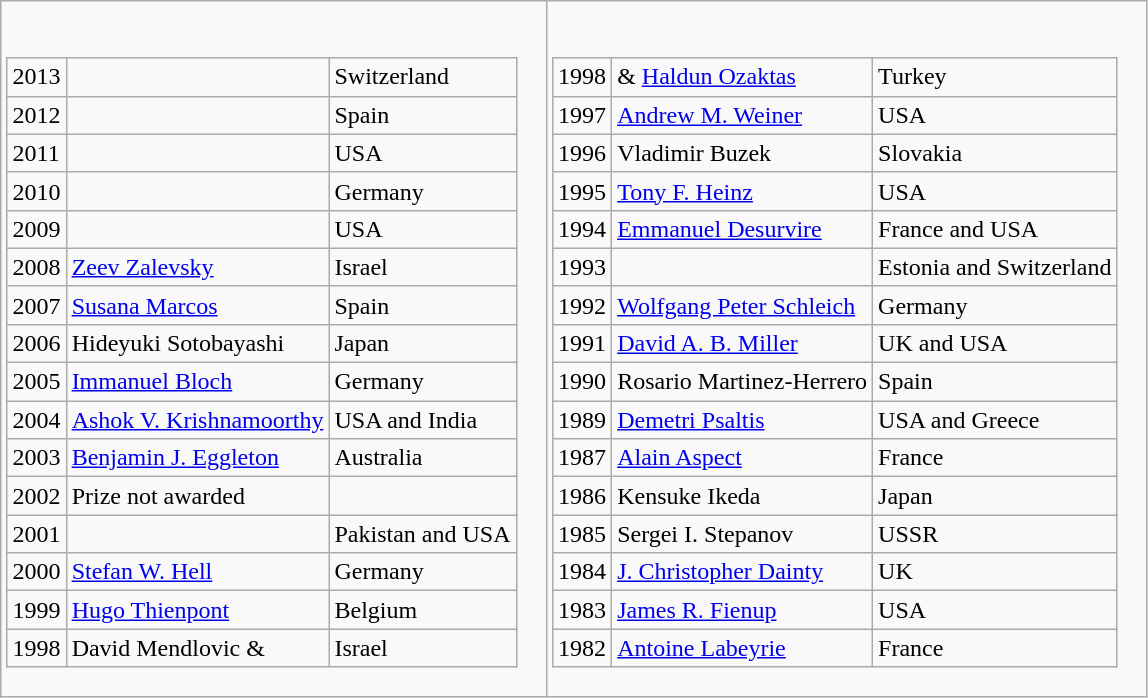<table class="wikitable">
<tr>
<td><br><table class="wikitable">
<tr>
<td>2013</td>
<td></td>
<td>Switzerland</td>
</tr>
<tr>
<td>2012</td>
<td> </td>
<td>Spain</td>
</tr>
<tr>
<td>2011</td>
<td></td>
<td>USA</td>
</tr>
<tr>
<td>2010</td>
<td></td>
<td>Germany</td>
</tr>
<tr>
<td>2009</td>
<td></td>
<td>USA</td>
</tr>
<tr>
<td>2008</td>
<td><a href='#'>Zeev Zalevsky</a></td>
<td>Israel</td>
</tr>
<tr>
<td>2007</td>
<td><a href='#'>Susana Marcos</a></td>
<td>Spain</td>
</tr>
<tr>
<td>2006</td>
<td>Hideyuki Sotobayashi</td>
<td>Japan</td>
</tr>
<tr>
<td>2005</td>
<td><a href='#'>Immanuel Bloch</a></td>
<td>Germany</td>
</tr>
<tr>
<td>2004</td>
<td><a href='#'>Ashok V. Krishnamoorthy</a></td>
<td>USA and India</td>
</tr>
<tr>
<td>2003</td>
<td><a href='#'>Benjamin J. Eggleton</a></td>
<td>Australia</td>
</tr>
<tr>
<td>2002</td>
<td>Prize not awarded</td>
<td></td>
</tr>
<tr>
<td>2001</td>
<td></td>
<td>Pakistan and USA</td>
</tr>
<tr>
<td>2000</td>
<td><a href='#'>Stefan W. Hell</a></td>
<td>Germany</td>
</tr>
<tr>
<td>1999</td>
<td><a href='#'>Hugo Thienpont</a></td>
<td>Belgium</td>
</tr>
<tr>
<td>1998</td>
<td>David Mendlovic &</td>
<td>Israel</td>
</tr>
</table>
</td>
<td><br><table class="wikitable">
<tr>
<td>1998</td>
<td>& <a href='#'>Haldun Ozaktas</a></td>
<td>Turkey</td>
</tr>
<tr>
<td>1997</td>
<td><a href='#'>Andrew M. Weiner</a></td>
<td>USA</td>
</tr>
<tr>
<td>1996</td>
<td>Vladimir Buzek</td>
<td>Slovakia</td>
</tr>
<tr>
<td>1995</td>
<td><a href='#'>Tony F. Heinz</a></td>
<td>USA</td>
</tr>
<tr>
<td>1994</td>
<td><a href='#'>Emmanuel Desurvire</a></td>
<td>France and USA</td>
</tr>
<tr>
<td>1993</td>
<td></td>
<td>Estonia and Switzerland</td>
</tr>
<tr>
<td>1992</td>
<td><a href='#'>Wolfgang Peter Schleich</a></td>
<td>Germany</td>
</tr>
<tr>
<td>1991</td>
<td><a href='#'>David A. B. Miller</a></td>
<td>UK and USA</td>
</tr>
<tr>
<td>1990</td>
<td>Rosario Martinez-Herrero</td>
<td>Spain</td>
</tr>
<tr>
<td>1989</td>
<td><a href='#'>Demetri Psaltis</a></td>
<td>USA and Greece</td>
</tr>
<tr>
<td>1987</td>
<td><a href='#'>Alain Aspect</a></td>
<td>France</td>
</tr>
<tr>
<td>1986</td>
<td>Kensuke Ikeda</td>
<td>Japan</td>
</tr>
<tr>
<td>1985</td>
<td>Sergei I. Stepanov</td>
<td>USSR</td>
</tr>
<tr>
<td>1984</td>
<td><a href='#'>J. Christopher Dainty</a></td>
<td>UK</td>
</tr>
<tr>
<td>1983</td>
<td><a href='#'>James R. Fienup</a></td>
<td>USA</td>
</tr>
<tr>
<td>1982</td>
<td><a href='#'>Antoine Labeyrie</a></td>
<td>France</td>
</tr>
</table>
</td>
</tr>
</table>
